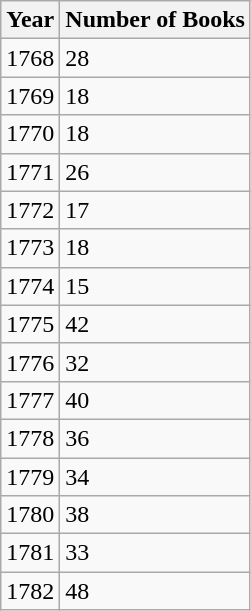<table class="wikitable">
<tr>
<th>Year</th>
<th>Number of Books</th>
</tr>
<tr>
<td>1768</td>
<td>28</td>
</tr>
<tr>
<td>1769</td>
<td>18</td>
</tr>
<tr>
<td>1770</td>
<td>18</td>
</tr>
<tr>
<td>1771</td>
<td>26</td>
</tr>
<tr>
<td>1772</td>
<td>17</td>
</tr>
<tr>
<td>1773</td>
<td>18</td>
</tr>
<tr>
<td>1774</td>
<td>15</td>
</tr>
<tr>
<td>1775</td>
<td>42</td>
</tr>
<tr>
<td>1776</td>
<td>32</td>
</tr>
<tr>
<td>1777</td>
<td>40</td>
</tr>
<tr>
<td>1778</td>
<td>36</td>
</tr>
<tr>
<td>1779</td>
<td>34</td>
</tr>
<tr>
<td>1780</td>
<td>38</td>
</tr>
<tr>
<td>1781</td>
<td>33</td>
</tr>
<tr>
<td>1782</td>
<td>48</td>
</tr>
</table>
